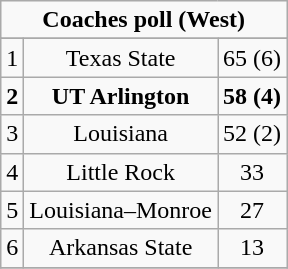<table class="wikitable">
<tr align="center">
<td align="center" Colspan="3"><strong>Coaches poll (West)</strong></td>
</tr>
<tr align="center">
</tr>
<tr align="center">
<td>1</td>
<td>Texas State</td>
<td>65 (6)</td>
</tr>
<tr align="center">
<td><strong>2</strong></td>
<td><strong>UT Arlington</strong></td>
<td><strong>58 (4)</strong></td>
</tr>
<tr align="center">
<td>3</td>
<td>Louisiana</td>
<td>52 (2)</td>
</tr>
<tr align="center">
<td>4</td>
<td>Little Rock</td>
<td>33</td>
</tr>
<tr align="center">
<td>5</td>
<td>Louisiana–Monroe</td>
<td>27</td>
</tr>
<tr align="center">
<td>6</td>
<td>Arkansas State</td>
<td>13</td>
</tr>
<tr align="center">
</tr>
</table>
